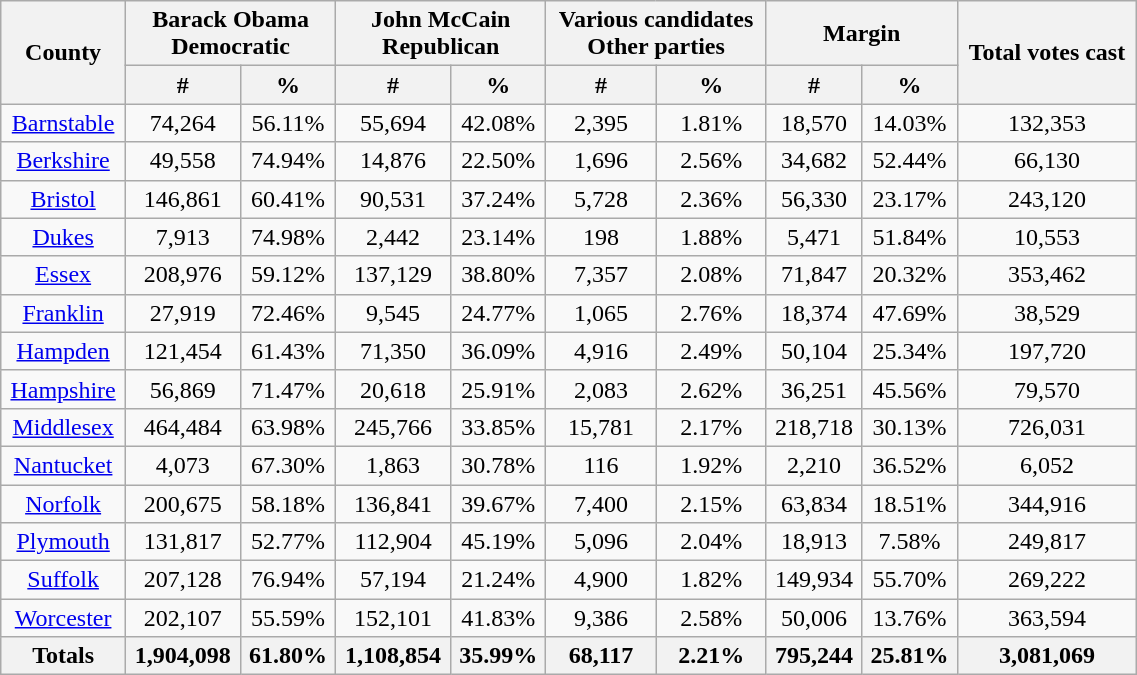<table width="60%"  class="wikitable sortable" style="text-align:center">
<tr>
<th style="text-align:center;" rowspan="2">County</th>
<th style="text-align:center;" colspan="2">Barack Obama<br>Democratic</th>
<th style="text-align:center;" colspan="2">John McCain<br>Republican</th>
<th style="text-align:center;" colspan="2">Various candidates<br>Other parties</th>
<th style="text-align:center;" colspan="2">Margin</th>
<th style="text-align:center;" rowspan="2">Total votes cast</th>
</tr>
<tr>
<th style="text-align:center;" data-sort-type="number">#</th>
<th style="text-align:center;" data-sort-type="number">%</th>
<th style="text-align:center;" data-sort-type="number">#</th>
<th style="text-align:center;" data-sort-type="number">%</th>
<th style="text-align:center;" data-sort-type="number">#</th>
<th style="text-align:center;" data-sort-type="number">%</th>
<th style="text-align:center;" data-sort-type="number">#</th>
<th style="text-align:center;" data-sort-type="number">%</th>
</tr>
<tr style="text-align:center;">
<td><a href='#'>Barnstable</a></td>
<td>74,264</td>
<td>56.11%</td>
<td>55,694</td>
<td>42.08%</td>
<td>2,395</td>
<td>1.81%</td>
<td>18,570</td>
<td>14.03%</td>
<td>132,353</td>
</tr>
<tr style="text-align:center;">
<td><a href='#'>Berkshire</a></td>
<td>49,558</td>
<td>74.94%</td>
<td>14,876</td>
<td>22.50%</td>
<td>1,696</td>
<td>2.56%</td>
<td>34,682</td>
<td>52.44%</td>
<td>66,130</td>
</tr>
<tr style="text-align:center;">
<td><a href='#'>Bristol</a></td>
<td>146,861</td>
<td>60.41%</td>
<td>90,531</td>
<td>37.24%</td>
<td>5,728</td>
<td>2.36%</td>
<td>56,330</td>
<td>23.17%</td>
<td>243,120</td>
</tr>
<tr style="text-align:center;">
<td><a href='#'>Dukes</a></td>
<td>7,913</td>
<td>74.98%</td>
<td>2,442</td>
<td>23.14%</td>
<td>198</td>
<td>1.88%</td>
<td>5,471</td>
<td>51.84%</td>
<td>10,553</td>
</tr>
<tr style="text-align:center;">
<td><a href='#'>Essex</a></td>
<td>208,976</td>
<td>59.12%</td>
<td>137,129</td>
<td>38.80%</td>
<td>7,357</td>
<td>2.08%</td>
<td>71,847</td>
<td>20.32%</td>
<td>353,462</td>
</tr>
<tr style="text-align:center;">
<td><a href='#'>Franklin</a></td>
<td>27,919</td>
<td>72.46%</td>
<td>9,545</td>
<td>24.77%</td>
<td>1,065</td>
<td>2.76%</td>
<td>18,374</td>
<td>47.69%</td>
<td>38,529</td>
</tr>
<tr style="text-align:center;">
<td><a href='#'>Hampden</a></td>
<td>121,454</td>
<td>61.43%</td>
<td>71,350</td>
<td>36.09%</td>
<td>4,916</td>
<td>2.49%</td>
<td>50,104</td>
<td>25.34%</td>
<td>197,720</td>
</tr>
<tr style="text-align:center;">
<td><a href='#'>Hampshire</a></td>
<td>56,869</td>
<td>71.47%</td>
<td>20,618</td>
<td>25.91%</td>
<td>2,083</td>
<td>2.62%</td>
<td>36,251</td>
<td>45.56%</td>
<td>79,570</td>
</tr>
<tr style="text-align:center;">
<td><a href='#'>Middlesex</a></td>
<td>464,484</td>
<td>63.98%</td>
<td>245,766</td>
<td>33.85%</td>
<td>15,781</td>
<td>2.17%</td>
<td>218,718</td>
<td>30.13%</td>
<td>726,031</td>
</tr>
<tr style="text-align:center;">
<td><a href='#'>Nantucket</a></td>
<td>4,073</td>
<td>67.30%</td>
<td>1,863</td>
<td>30.78%</td>
<td>116</td>
<td>1.92%</td>
<td>2,210</td>
<td>36.52%</td>
<td>6,052</td>
</tr>
<tr style="text-align:center;">
<td><a href='#'>Norfolk</a></td>
<td>200,675</td>
<td>58.18%</td>
<td>136,841</td>
<td>39.67%</td>
<td>7,400</td>
<td>2.15%</td>
<td>63,834</td>
<td>18.51%</td>
<td>344,916</td>
</tr>
<tr style="text-align:center;">
<td><a href='#'>Plymouth</a></td>
<td>131,817</td>
<td>52.77%</td>
<td>112,904</td>
<td>45.19%</td>
<td>5,096</td>
<td>2.04%</td>
<td>18,913</td>
<td>7.58%</td>
<td>249,817</td>
</tr>
<tr style="text-align:center;">
<td><a href='#'>Suffolk</a></td>
<td>207,128</td>
<td>76.94%</td>
<td>57,194</td>
<td>21.24%</td>
<td>4,900</td>
<td>1.82%</td>
<td>149,934</td>
<td>55.70%</td>
<td>269,222</td>
</tr>
<tr style="text-align:center;">
<td><a href='#'>Worcester</a></td>
<td>202,107</td>
<td>55.59%</td>
<td>152,101</td>
<td>41.83%</td>
<td>9,386</td>
<td>2.58%</td>
<td>50,006</td>
<td>13.76%</td>
<td>363,594</td>
</tr>
<tr>
<th>Totals</th>
<th>1,904,098</th>
<th>61.80%</th>
<th>1,108,854</th>
<th>35.99%</th>
<th>68,117</th>
<th>2.21%</th>
<th>795,244</th>
<th>25.81%</th>
<th>3,081,069</th>
</tr>
</table>
